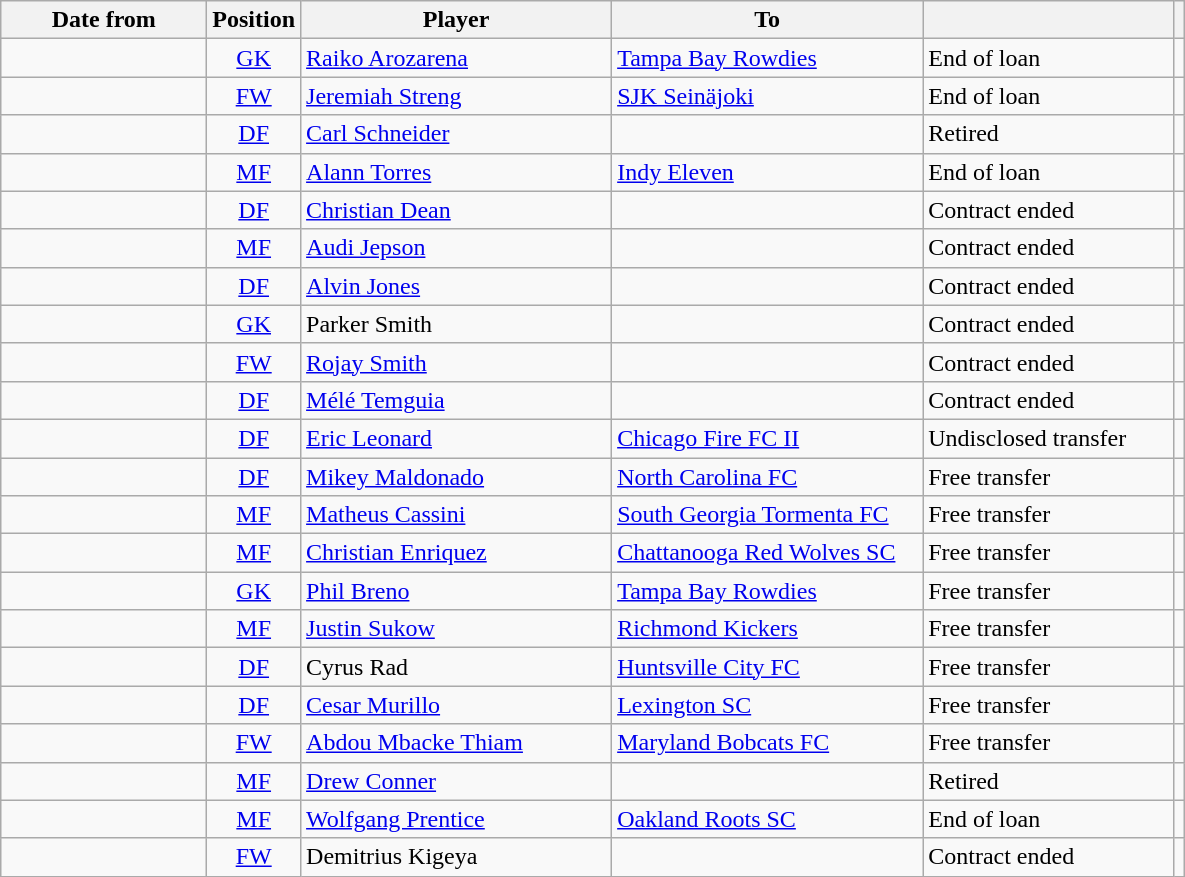<table class="wikitable">
<tr>
<th style="width:130px;">Date from</th>
<th>Position</th>
<th style="width:200px;">Player</th>
<th style="width:200px;">To</th>
<th style="width:160px;"></th>
<th></th>
</tr>
<tr>
<td></td>
<td style="text-align:center;"><a href='#'>GK</a></td>
<td> <a href='#'>Raiko Arozarena</a></td>
<td><a href='#'>Tampa Bay Rowdies</a></td>
<td>End of loan</td>
<td style="text-align:center;"></td>
</tr>
<tr>
<td></td>
<td style="text-align:center;"><a href='#'>FW</a></td>
<td> <a href='#'>Jeremiah Streng</a></td>
<td> <a href='#'>SJK Seinäjoki</a></td>
<td>End of loan</td>
<td style="text-align:center;"></td>
</tr>
<tr>
<td></td>
<td style="text-align:center;"><a href='#'>DF</a></td>
<td> <a href='#'>Carl Schneider</a></td>
<td></td>
<td>Retired</td>
<td style="text-align:center;"></td>
</tr>
<tr>
<td></td>
<td style="text-align:center;"><a href='#'>MF</a></td>
<td> <a href='#'>Alann Torres</a></td>
<td><a href='#'>Indy Eleven</a></td>
<td>End of loan</td>
<td style="text-align:center;"></td>
</tr>
<tr>
<td></td>
<td style="text-align:center;"><a href='#'>DF</a></td>
<td> <a href='#'>Christian Dean</a></td>
<td></td>
<td>Contract ended</td>
<td style="text-align:center;"></td>
</tr>
<tr>
<td></td>
<td style="text-align:center;"><a href='#'>MF</a></td>
<td> <a href='#'>Audi Jepson</a></td>
<td></td>
<td>Contract ended</td>
<td style="text-align:center;"></td>
</tr>
<tr>
<td></td>
<td style="text-align:center;"><a href='#'>DF</a></td>
<td> <a href='#'>Alvin Jones</a></td>
<td></td>
<td>Contract ended</td>
<td style="text-align:center;"></td>
</tr>
<tr>
<td></td>
<td style="text-align:center;"><a href='#'>GK</a></td>
<td> Parker Smith</td>
<td></td>
<td>Contract ended</td>
<td style="text-align:center;"></td>
</tr>
<tr>
<td></td>
<td style="text-align:center;"><a href='#'>FW</a></td>
<td> <a href='#'>Rojay Smith</a></td>
<td></td>
<td>Contract ended</td>
<td style="text-align:center;"></td>
</tr>
<tr>
<td></td>
<td style="text-align:center;"><a href='#'>DF</a></td>
<td> <a href='#'>Mélé Temguia</a></td>
<td></td>
<td>Contract ended</td>
<td style="text-align:center;"></td>
</tr>
<tr>
<td></td>
<td style="text-align:center;"><a href='#'>DF</a></td>
<td> <a href='#'>Eric Leonard</a></td>
<td><a href='#'>Chicago Fire FC II</a></td>
<td>Undisclosed transfer</td>
<td style="text-align:center;"></td>
</tr>
<tr>
<td></td>
<td style="text-align:center;"><a href='#'>DF</a></td>
<td> <a href='#'>Mikey Maldonado</a></td>
<td><a href='#'>North Carolina FC</a></td>
<td>Free transfer</td>
<td style="text-align:center;"></td>
</tr>
<tr>
<td></td>
<td style="text-align:center;"><a href='#'>MF</a></td>
<td> <a href='#'>Matheus Cassini</a></td>
<td><a href='#'>South Georgia Tormenta FC</a></td>
<td>Free transfer</td>
<td style="text-align:center;"></td>
</tr>
<tr>
<td></td>
<td style="text-align:center;"><a href='#'>MF</a></td>
<td> <a href='#'>Christian Enriquez</a></td>
<td><a href='#'>Chattanooga Red Wolves SC</a></td>
<td>Free transfer</td>
<td style="text-align:center;"></td>
</tr>
<tr>
<td></td>
<td style="text-align:center;"><a href='#'>GK</a></td>
<td> <a href='#'>Phil Breno</a></td>
<td><a href='#'>Tampa Bay Rowdies</a></td>
<td>Free transfer</td>
<td style="text-align:center;"></td>
</tr>
<tr>
<td></td>
<td style="text-align:center;"><a href='#'>MF</a></td>
<td> <a href='#'>Justin Sukow</a></td>
<td><a href='#'>Richmond Kickers</a></td>
<td>Free transfer</td>
<td style="text-align:center;"></td>
</tr>
<tr>
<td></td>
<td style="text-align:center;"><a href='#'>DF</a></td>
<td> Cyrus Rad</td>
<td><a href='#'>Huntsville City FC</a></td>
<td>Free transfer</td>
<td style="text-align:center;"></td>
</tr>
<tr>
<td></td>
<td style="text-align:center;"><a href='#'>DF</a></td>
<td> <a href='#'>Cesar Murillo</a></td>
<td><a href='#'>Lexington SC</a></td>
<td>Free transfer</td>
<td style="text-align:center;"></td>
</tr>
<tr>
<td></td>
<td style="text-align:center;"><a href='#'>FW</a></td>
<td> <a href='#'>Abdou Mbacke Thiam</a></td>
<td><a href='#'>Maryland Bobcats FC</a></td>
<td>Free transfer</td>
<td style="text-align:center;"></td>
</tr>
<tr>
<td></td>
<td style="text-align:center;"><a href='#'>MF</a></td>
<td> <a href='#'>Drew Conner</a></td>
<td></td>
<td>Retired</td>
<td style="text-align:center;"></td>
</tr>
<tr>
<td></td>
<td style="text-align:center;"><a href='#'>MF</a></td>
<td> <a href='#'>Wolfgang Prentice</a></td>
<td><a href='#'>Oakland Roots SC</a></td>
<td>End of loan</td>
<td style="text-align:center;"></td>
</tr>
<tr>
<td></td>
<td style="text-align:center;"><a href='#'>FW</a></td>
<td> Demitrius Kigeya</td>
<td></td>
<td>Contract ended</td>
<td style="text-align:center;"></td>
</tr>
</table>
